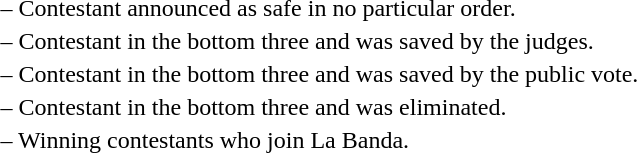<table>
<tr>
<td> – Contestant announced as safe in no particular order.</td>
</tr>
<tr>
<td> – Contestant in the bottom three and was saved by the judges.</td>
</tr>
<tr>
<td> – Contestant in the bottom three and was saved by the public vote.</td>
</tr>
<tr>
<td> – Contestant in the bottom three and was eliminated.</td>
</tr>
<tr>
<td> – Winning contestants who join La Banda.</td>
</tr>
</table>
